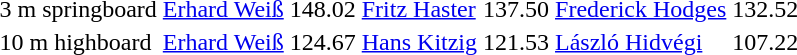<table>
<tr valign="top">
<td>3 m springboard<br></td>
<td><a href='#'>Erhard Weiß</a><br><small></small></td>
<td align="right">148.02</td>
<td><a href='#'>Fritz Haster</a><br><small></small></td>
<td align="right">137.50</td>
<td><a href='#'>Frederick Hodges</a><br><small></small></td>
<td align="right">132.52</td>
</tr>
<tr valign="top">
<td>10 m highboard<br></td>
<td><a href='#'>Erhard Weiß</a><br><small></small></td>
<td align="right">124.67</td>
<td><a href='#'>Hans Kitzig</a><br><small></small></td>
<td align="right">121.53</td>
<td><a href='#'>László Hidvégi</a><br><small></small></td>
<td align="right">107.22</td>
</tr>
</table>
